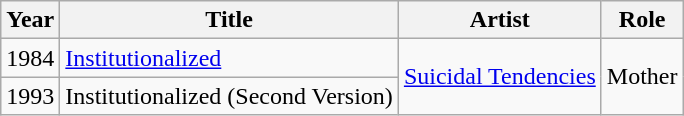<table class="wikitable">
<tr>
<th>Year</th>
<th>Title</th>
<th>Artist</th>
<th>Role</th>
</tr>
<tr>
<td>1984</td>
<td><a href='#'>Institutionalized</a></td>
<td rowspan="2"><a href='#'>Suicidal Tendencies</a></td>
<td rowspan="2">Mother</td>
</tr>
<tr>
<td>1993</td>
<td>Institutionalized (Second Version)</td>
</tr>
</table>
